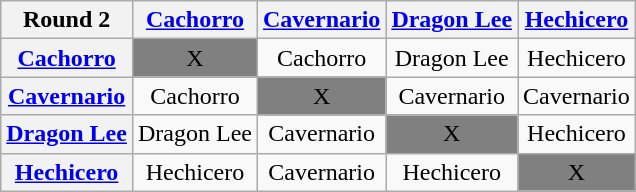<table class="wikitable" style="margin: 1em auto 1em auto">
<tr align="center">
<th>Round 2</th>
<th><a href='#'>Cachorro</a></th>
<th><a href='#'>Cavernario</a></th>
<th><a href='#'>Dragon Lee</a></th>
<th><a href='#'>Hechicero</a></th>
</tr>
<tr align="center">
<th><a href='#'>Cachorro</a></th>
<td bgcolor=grey>X</td>
<td>Cachorro</td>
<td>Dragon Lee</td>
<td>Hechicero</td>
</tr>
<tr align="center">
<th><a href='#'>Cavernario</a></th>
<td>Cachorro</td>
<td bgcolor=grey>X</td>
<td>Cavernario</td>
<td>Cavernario</td>
</tr>
<tr align="center">
<th><a href='#'>Dragon Lee</a></th>
<td>Dragon Lee</td>
<td>Cavernario</td>
<td bgcolor=grey>X</td>
<td>Hechicero</td>
</tr>
<tr align="center">
<th><a href='#'>Hechicero</a></th>
<td>Hechicero</td>
<td>Cavernario</td>
<td>Hechicero</td>
<td bgcolor=grey>X</td>
</tr>
</table>
